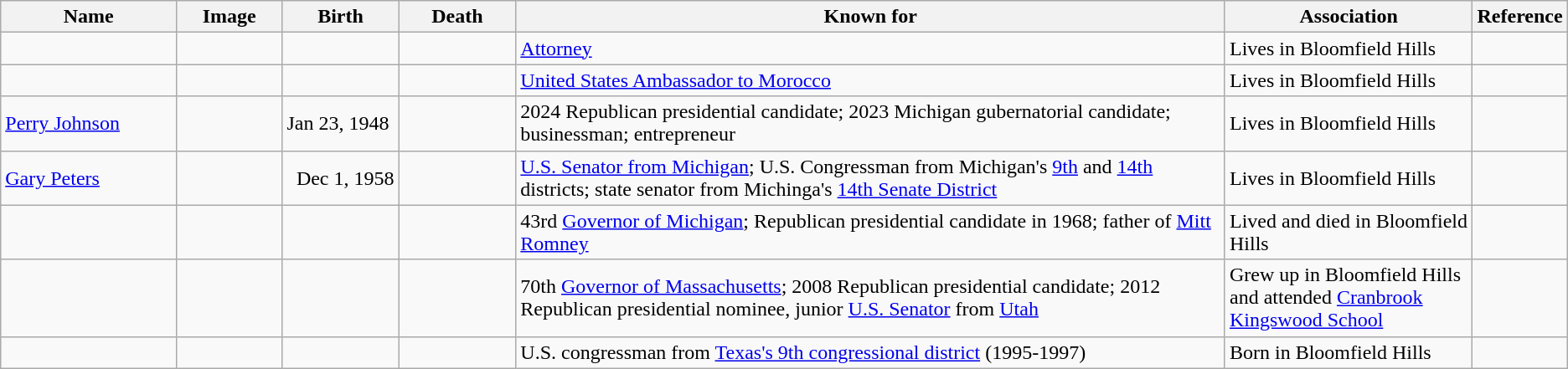<table class="wikitable sortable">
<tr>
<th scope="col" width="140">Name</th>
<th scope="col" width="80" class="unsortable">Image</th>
<th scope="col" width="90">Birth</th>
<th scope="col" width="90">Death</th>
<th scope="col" width="600" class="unsortable">Known for</th>
<th scope="col" width="200" class="unsortable">Association</th>
<th scope="col" width="30" class="unsortable">Reference</th>
</tr>
<tr>
<td></td>
<td></td>
<td align=right></td>
<td align=right></td>
<td><a href='#'>Attorney</a></td>
<td>Lives in Bloomfield Hills</td>
<td align="center"></td>
</tr>
<tr>
<td></td>
<td></td>
<td align=right></td>
<td align=right></td>
<td><a href='#'>United States Ambassador to Morocco</a></td>
<td>Lives in Bloomfield Hills</td>
<td align="center"></td>
</tr>
<tr>
<td><a href='#'>Perry Johnson</a></td>
<td></td>
<td>Jan 23, 1948</td>
<td></td>
<td>2024 Republican presidential candidate; 2023 Michigan gubernatorial candidate; businessman; entrepreneur</td>
<td>Lives in Bloomfield Hills</td>
<td></td>
</tr>
<tr>
<td><a href='#'>Gary Peters</a></td>
<td></td>
<td align="right">Dec 1, 1958</td>
<td align="right"></td>
<td><a href='#'>U.S. Senator from Michigan</a>; U.S. Congressman from Michigan's <a href='#'>9th</a> and <a href='#'>14th</a> districts; state senator from Michinga's <a href='#'>14th Senate District</a></td>
<td>Lives in Bloomfield Hills</td>
<td align="center"></td>
</tr>
<tr>
<td></td>
<td></td>
<td align=right></td>
<td align=right></td>
<td>43rd <a href='#'>Governor of Michigan</a>; Republican presidential candidate in 1968; father of <a href='#'>Mitt Romney</a></td>
<td>Lived and died in Bloomfield Hills</td>
<td align="center"></td>
</tr>
<tr>
<td></td>
<td></td>
<td align=right></td>
<td align=right></td>
<td>70th <a href='#'>Governor of Massachusetts</a>; 2008 Republican presidential candidate; 2012 Republican presidential nominee, junior <a href='#'>U.S. Senator</a> from <a href='#'>Utah</a></td>
<td>Grew up in Bloomfield Hills and attended <a href='#'>Cranbrook Kingswood School</a></td>
<td align="center"></td>
</tr>
<tr>
<td></td>
<td></td>
<td align=right></td>
<td align=right></td>
<td>U.S. congressman from <a href='#'>Texas's 9th congressional district</a> (1995-1997)</td>
<td>Born in Bloomfield Hills</td>
<td align="center"></td>
</tr>
</table>
